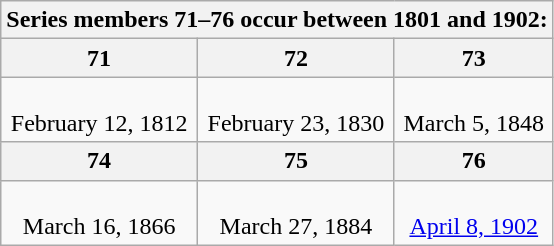<table class="wikitable collapsible collapsed">
<tr>
<th colspan=3>Series members 71–76 occur between 1801 and 1902:</th>
</tr>
<tr>
<th>71</th>
<th>72</th>
<th>73</th>
</tr>
<tr style="text-align:center;">
<td><br>February 12, 1812</td>
<td><br>February 23, 1830</td>
<td><br>March 5, 1848</td>
</tr>
<tr>
<th>74</th>
<th>75</th>
<th>76</th>
</tr>
<tr style="text-align:center;">
<td><br>March 16, 1866</td>
<td><br>March 27, 1884</td>
<td><br><a href='#'>April 8, 1902</a></td>
</tr>
</table>
